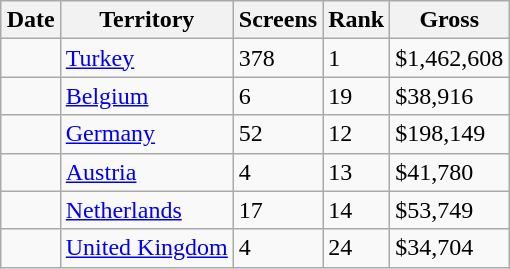<table class="wikitable sortable" align="center" style="margin:auto;">
<tr>
<th>Date</th>
<th>Territory</th>
<th>Screens</th>
<th>Rank</th>
<th>Gross</th>
</tr>
<tr>
<td></td>
<td><a href='#'>Turkey</a></td>
<td>378</td>
<td>1</td>
<td>$1,462,608</td>
</tr>
<tr>
<td></td>
<td><a href='#'>Belgium</a></td>
<td>6</td>
<td>19</td>
<td>$38,916</td>
</tr>
<tr>
<td></td>
<td><a href='#'>Germany</a></td>
<td>52</td>
<td>12</td>
<td>$198,149</td>
</tr>
<tr>
<td></td>
<td><a href='#'>Austria</a></td>
<td>4</td>
<td>13</td>
<td>$41,780</td>
</tr>
<tr>
<td></td>
<td><a href='#'>Netherlands</a></td>
<td>17</td>
<td>14</td>
<td>$53,749</td>
</tr>
<tr>
<td></td>
<td><a href='#'>United Kingdom</a></td>
<td>4</td>
<td>24</td>
<td>$34,704</td>
</tr>
</table>
